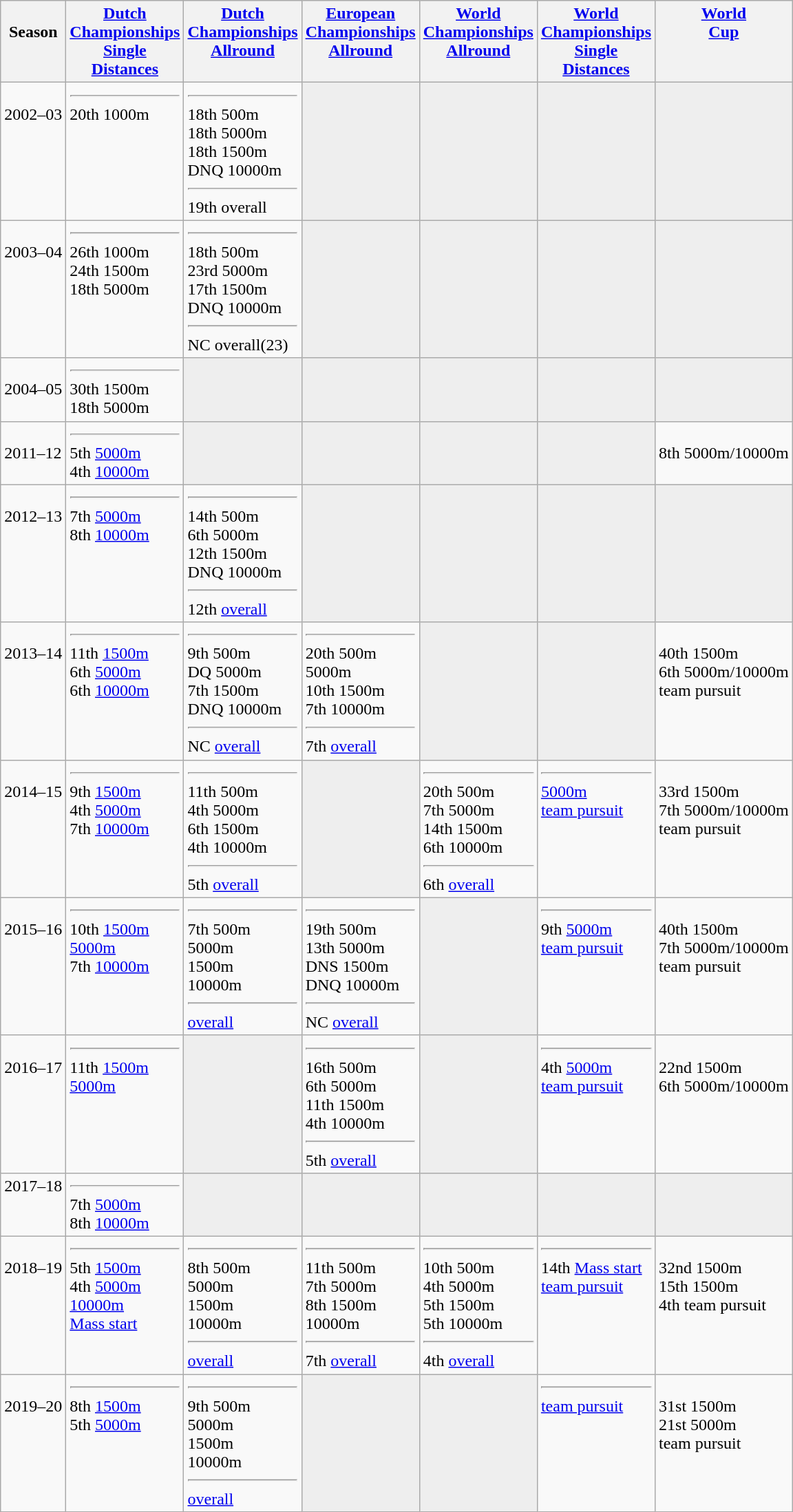<table class="wikitable">
<tr style="vertical-align: top;">
<th><br> Season</th>
<th><a href='#'>Dutch <br> Championships <br> Single <br> Distances</a></th>
<th><a href='#'>Dutch <br> Championships <br> Allround</a></th>
<th><a href='#'>European <br> Championships <br> Allround</a></th>
<th><a href='#'>World <br> Championships <br> Allround</a></th>
<th><a href='#'>World <br> Championships <br> Single <br> Distances</a></th>
<th><a href='#'>World <br> Cup</a></th>
</tr>
<tr style="vertical-align: top;">
<td><br> 2002–03</td>
<td> <hr> 20th 1000m <br></td>
<td> <hr> 18th 500m <br> 18th 5000m <br> 18th 1500m <br> DNQ 10000m <hr> 19th overall</td>
<td bgcolor=#EEEEEE></td>
<td bgcolor=#EEEEEE></td>
<td bgcolor=#EEEEEE></td>
<td bgcolor=#EEEEEE></td>
</tr>
<tr style="vertical-align: top;">
<td><br> 2003–04</td>
<td> <hr> 26th 1000m <br> 24th 1500m <br> 18th 5000m</td>
<td> <hr> 18th 500m <br> 23rd 5000m <br> 17th 1500m <br> DNQ 10000m <hr> NC overall(23)</td>
<td bgcolor=#EEEEEE></td>
<td bgcolor=#EEEEEE></td>
<td bgcolor=#EEEEEE></td>
<td bgcolor=#EEEEEE></td>
</tr>
<tr style="vertical-align: top;">
<td><br> 2004–05</td>
<td> <hr> 30th 1500m <br> 18th 5000m</td>
<td bgcolor=#EEEEEE></td>
<td bgcolor=#EEEEEE></td>
<td bgcolor=#EEEEEE></td>
<td bgcolor=#EEEEEE></td>
<td bgcolor=#EEEEEE></td>
</tr>
<tr style="vertical-align: top;">
<td><br> 2011–12</td>
<td> <hr> 5th <a href='#'>5000m</a> <br> 4th <a href='#'>10000m</a></td>
<td bgcolor=#EEEEEE></td>
<td bgcolor=#EEEEEE></td>
<td bgcolor=#EEEEEE></td>
<td bgcolor=#EEEEEE></td>
<td><br> 8th 5000m/10000m</td>
</tr>
<tr style="vertical-align: top;">
<td><br> 2012–13</td>
<td> <hr> 7th <a href='#'>5000m</a> <br> 8th <a href='#'>10000m</a></td>
<td> <hr> 14th 500m <br> 6th 5000m <br> 12th 1500m <br> DNQ 10000m <hr> 12th <a href='#'>overall</a></td>
<td bgcolor=#EEEEEE></td>
<td bgcolor=#EEEEEE></td>
<td bgcolor=#EEEEEE></td>
<td bgcolor=#EEEEEE></td>
</tr>
<tr style="vertical-align: top;">
<td><br> 2013–14</td>
<td> <hr> 11th <a href='#'>1500m</a> <br> 6th <a href='#'>5000m</a> <br> 6th <a href='#'>10000m</a></td>
<td> <hr> 9th 500m <br> DQ 5000m <br> 7th 1500m <br> DNQ 10000m <hr> NC <a href='#'>overall</a></td>
<td> <hr> 20th 500m <br>  5000m <br> 10th 1500m <br> 7th 10000m <hr> 7th <a href='#'>overall</a></td>
<td bgcolor=#EEEEEE></td>
<td bgcolor=#EEEEEE></td>
<td><br> 40th 1500m <br> 6th 5000m/10000m <br>  team pursuit</td>
</tr>
<tr style="vertical-align: top;">
<td><br> 2014–15</td>
<td> <hr> 9th <a href='#'>1500m</a> <br> 4th <a href='#'>5000m</a> <br> 7th <a href='#'>10000m</a></td>
<td> <hr> 11th 500m <br> 4th 5000m <br> 6th 1500m <br> 4th 10000m <hr> 5th <a href='#'>overall</a></td>
<td bgcolor=#EEEEEE></td>
<td> <hr> 20th 500m <br> 7th 5000m <br> 14th 1500m <br> 6th 10000m <hr> 6th <a href='#'>overall</a></td>
<td> <hr>  <a href='#'>5000m</a> <br>  <a href='#'>team pursuit</a></td>
<td><br> 33rd 1500m <br> 7th 5000m/10000m <br>  team pursuit</td>
</tr>
<tr style="vertical-align: top;">
<td><br> 2015–16</td>
<td> <hr> 10th <a href='#'>1500m</a> <br>  <a href='#'>5000m</a> <br> 7th <a href='#'>10000m</a></td>
<td> <hr> 7th 500m <br>  5000m <br>  1500m <br>  10000m <hr>  <a href='#'>overall</a></td>
<td> <hr> 19th 500m <br> 13th 5000m <br> DNS 1500m <br> DNQ 10000m <hr> NC <a href='#'>overall</a></td>
<td bgcolor=#EEEEEE></td>
<td> <hr> 9th <a href='#'>5000m</a> <br>  <a href='#'>team pursuit</a></td>
<td><br> 40th 1500m <br> 7th 5000m/10000m <br>  team pursuit</td>
</tr>
<tr style="vertical-align: top;">
<td><br> 2016–17</td>
<td> <hr> 11th <a href='#'>1500m</a> <br>  <a href='#'>5000m</a></td>
<td bgcolor=#EEEEEE></td>
<td> <hr> 16th 500m <br> 6th 5000m <br> 11th 1500m <br> 4th 10000m <hr> 5th <a href='#'>overall</a></td>
<td bgcolor=#EEEEEE></td>
<td> <hr> 4th <a href='#'>5000m</a> <br>  <a href='#'>team pursuit</a></td>
<td><br> 22nd 1500m <br> 6th 5000m/10000m</td>
</tr>
<tr style="vertical-align: top;">
<td>2017–18</td>
<td> <hr> 7th <a href='#'>5000m</a> <br> 8th <a href='#'>10000m</a></td>
<td bgcolor=#EEEEEE></td>
<td bgcolor=#EEEEEE></td>
<td bgcolor=#EEEEEE></td>
<td bgcolor=#EEEEEE></td>
<td bgcolor=#EEEEEE></td>
</tr>
<tr style="vertical-align: top;">
<td><br> 2018–19</td>
<td> <hr> 5th <a href='#'>1500m</a> <br> 4th <a href='#'>5000m</a> <br>  <a href='#'>10000m</a> <br>  <a href='#'>Mass start</a></td>
<td> <hr> 8th 500m <br>  5000m <br>  1500m <br>  10000m <hr>  <a href='#'>overall</a></td>
<td> <hr> 11th 500m <br> 7th 5000m <br> 8th 1500m <br>  10000m <hr> 7th <a href='#'>overall</a></td>
<td> <hr> 10th 500m <br> 4th 5000m <br> 5th 1500m <br> 5th 10000m <hr> 4th <a href='#'>overall</a></td>
<td> <hr> 14th <a href='#'>Mass start</a> <br>  <a href='#'>team pursuit</a></td>
<td><br> 32nd 1500m <br> 15th 1500m <br> 4th team pursuit</td>
</tr>
<tr style="vertical-align: top;">
<td><br> 2019–20</td>
<td> <hr> 8th <a href='#'>1500m</a> <br> 5th <a href='#'>5000m</a></td>
<td> <hr> 9th 500m <br>  5000m <br>  1500m <br>  10000m <hr>  <a href='#'>overall</a></td>
<td bgcolor=#EEEEEE></td>
<td bgcolor=#EEEEEE></td>
<td> <hr>  <a href='#'>team pursuit</a></td>
<td><br> 31st 1500m <br> 21st 5000m <br>  team pursuit</td>
</tr>
</table>
